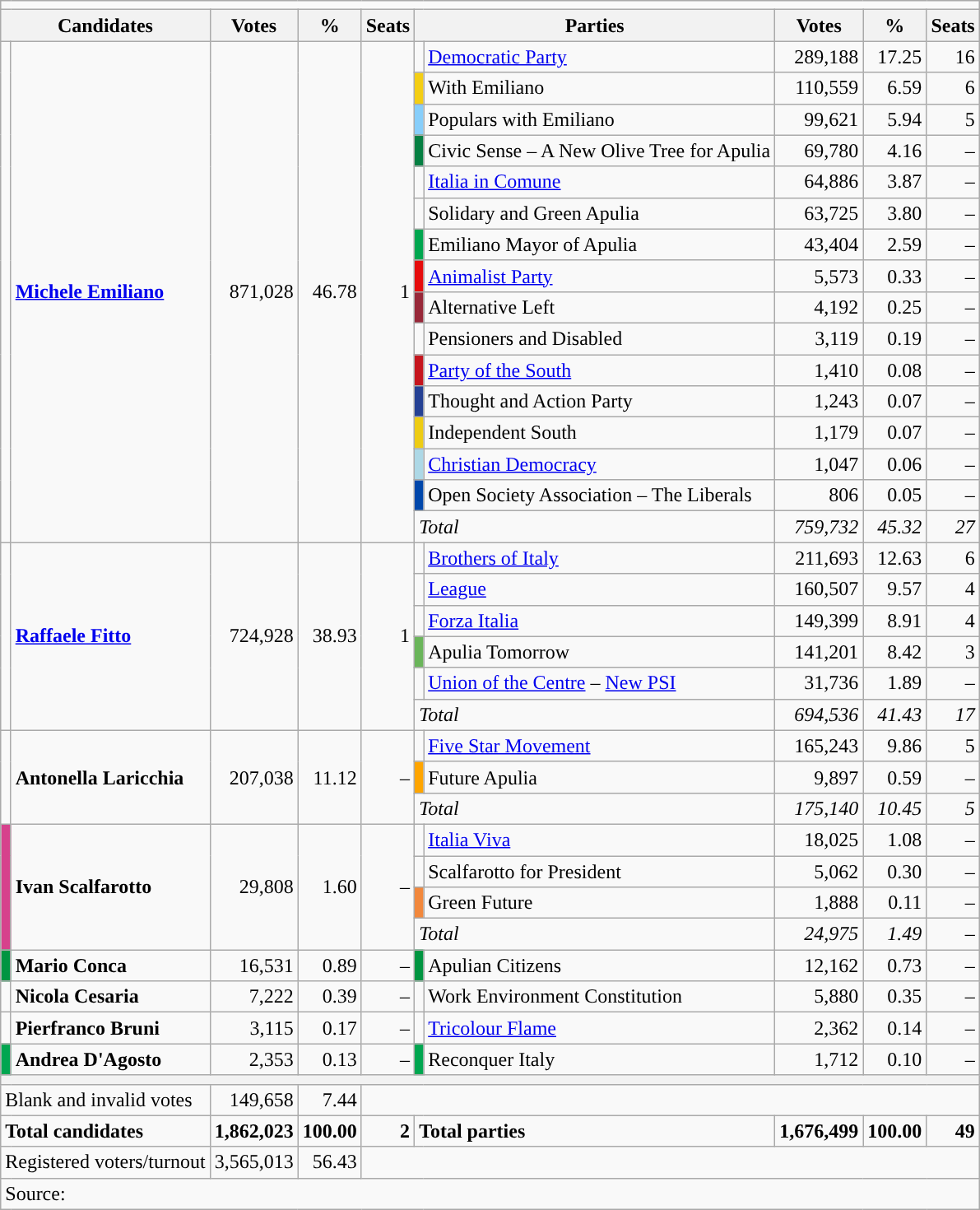<table class="wikitable">
<tr>
<td colspan="10" style="text-align:center;"></td>
</tr>
<tr>
<th colspan="2">Candidates</th>
<th>Votes</th>
<th>%</th>
<th>Seats</th>
<th colspan="2">Parties</th>
<th>Votes</th>
<th>%</th>
<th>Seats</th>
</tr>
<tr>
<td rowspan="16"></td>
<td rowspan="16"><strong><a href='#'>Michele Emiliano</a></strong></td>
<td rowspan="16" align=right>871,028</td>
<td rowspan="16" align=right>46.78</td>
<td rowspan="16" align=right>1</td>
<td></td>
<td><a href='#'>Democratic Party</a></td>
<td align=right>289,188</td>
<td align=right>17.25</td>
<td align=right>16</td>
</tr>
<tr>
<td bgcolor="#F4CE13"></td>
<td>With Emiliano</td>
<td align=right>110,559</td>
<td align=right>6.59</td>
<td align=right>6</td>
</tr>
<tr>
<td bgcolor="#87CEFA"></td>
<td style="text-align:left;">Populars with Emiliano</td>
<td align=right>99,621</td>
<td align=right>5.94</td>
<td align=right>5</td>
</tr>
<tr>
<td style="background:#057f42;"></td>
<td style="text-align:left;">Civic Sense – A New Olive Tree for Apulia</td>
<td align=right>69,780</td>
<td align=right>4.16</td>
<td align=right>–</td>
</tr>
<tr>
<td></td>
<td><a href='#'>Italia in Comune</a></td>
<td align=right>64,886</td>
<td align=right>3.87</td>
<td align=right>–</td>
</tr>
<tr>
<td></td>
<td style="text-align:left;">Solidary and Green Apulia</td>
<td align=right>63,725</td>
<td align=right>3.80</td>
<td align=right>–</td>
</tr>
<tr>
<td bgcolor="#00A64F"></td>
<td>Emiliano Mayor of Apulia</td>
<td align=right>43,404</td>
<td align=right>2.59</td>
<td align=right>–</td>
</tr>
<tr>
<td bgcolor="#E60C0C"></td>
<td><a href='#'>Animalist Party</a></td>
<td align=right>5,573</td>
<td align=right>0.33</td>
<td align=right>–</td>
</tr>
<tr>
<td bgcolor="#982839"></td>
<td>Alternative Left</td>
<td align=right>4,192</td>
<td align=right>0.25</td>
<td align=right>–</td>
</tr>
<tr>
<td></td>
<td>Pensioners and Disabled</td>
<td align=right>3,119</td>
<td align=right>0.19</td>
<td align=right>–</td>
</tr>
<tr>
<td bgcolor="#C6151D"></td>
<td><a href='#'>Party of the South</a></td>
<td align=right>1,410</td>
<td align=right>0.08</td>
<td align=right>–</td>
</tr>
<tr>
<td bgcolor="#254194"></td>
<td>Thought and Action Party</td>
<td align=right>1,243</td>
<td align=right>0.07</td>
<td align=right>–</td>
</tr>
<tr>
<td bgcolor="#EECC13"></td>
<td>Independent South</td>
<td align=right>1,179</td>
<td align=right>0.07</td>
<td align=right>–</td>
</tr>
<tr>
<td bgcolor="lightblue"></td>
<td><a href='#'>Christian Democracy</a></td>
<td align=right>1,047</td>
<td align=right>0.06</td>
<td align=right>–</td>
</tr>
<tr>
<td bgcolor="#0047AB"></td>
<td>Open Society Association – The Liberals</td>
<td align=right>806</td>
<td align=right>0.05</td>
<td align=right>–</td>
</tr>
<tr>
<td colspan=2><em>Total</em></td>
<td align=right><em>759,732</em></td>
<td align=right><em>45.32</em></td>
<td align=right><em>27</em></td>
</tr>
<tr>
<td rowspan="6"></td>
<td rowspan="6"><strong><a href='#'>Raffaele Fitto</a></strong></td>
<td rowspan="6" align="right">724,928</td>
<td rowspan="6" align="right">38.93</td>
<td rowspan="6" align="right">1</td>
<td></td>
<td><a href='#'>Brothers of Italy</a></td>
<td align="right">211,693</td>
<td align="right">12.63</td>
<td align="right">6</td>
</tr>
<tr>
<td></td>
<td><a href='#'>League</a></td>
<td align="right">160,507</td>
<td align="right">9.57</td>
<td align="right">4</td>
</tr>
<tr>
<td></td>
<td><a href='#'>Forza Italia</a></td>
<td align="right">149,399</td>
<td align="right">8.91</td>
<td align="right">4</td>
</tr>
<tr>
<td bgcolor="#6AB55A"></td>
<td>Apulia Tomorrow</td>
<td align="right">141,201</td>
<td align="right">8.42</td>
<td align="right">3</td>
</tr>
<tr>
<td></td>
<td><a href='#'>Union of the Centre</a> – <a href='#'>New PSI</a></td>
<td align="right">31,736</td>
<td align="right">1.89</td>
<td align="right">–</td>
</tr>
<tr>
<td colspan="2"><em>Total</em></td>
<td align="right"><em>694,536</em></td>
<td align="right"><em>41.43</em></td>
<td align="right"><em>17</em></td>
</tr>
<tr>
<td rowspan="3"></td>
<td rowspan="3"><strong>Antonella Laricchia</strong></td>
<td rowspan="3" align="right">207,038</td>
<td rowspan="3" align="right">11.12</td>
<td rowspan="3" align="right">–</td>
<td></td>
<td><a href='#'>Five Star Movement</a></td>
<td align="right">165,243</td>
<td align="right">9.86</td>
<td align="right">5</td>
</tr>
<tr>
<td bgcolor="#FFA500"></td>
<td>Future Apulia</td>
<td align="right">9,897</td>
<td align="right">0.59</td>
<td align="right">–</td>
</tr>
<tr>
<td colspan="2"><em>Total</em></td>
<td align="right"><em>175,140</em></td>
<td align="right"><em>10.45</em></td>
<td align="right"><em>5</em></td>
</tr>
<tr>
<td rowspan="4" bgcolor="#D6418C"></td>
<td rowspan="4"><strong>Ivan Scalfarotto</strong></td>
<td rowspan="4" align="right">29,808</td>
<td rowspan="4" align="right">1.60</td>
<td rowspan="4" align="right">–</td>
<td></td>
<td><a href='#'>Italia Viva</a></td>
<td align="right">18,025</td>
<td align="right">1.08</td>
<td align="right">–</td>
</tr>
<tr>
<td></td>
<td>Scalfarotto for President</td>
<td align="right">5,062</td>
<td align="right">0.30</td>
<td align="right">–</td>
</tr>
<tr>
<td bgcolor="#F2883C"></td>
<td>Green Future</td>
<td align="right">1,888</td>
<td align="right">0.11</td>
<td align="right">–</td>
</tr>
<tr>
<td colspan="2"><em>Total</em></td>
<td align="right"><em>24,975</em></td>
<td align="right"><em>1.49</em></td>
<td align="right"><em>–</em></td>
</tr>
<tr>
<td rowspan="1" bgcolor="#009541"></td>
<td rowspan="1"><strong>Mario Conca</strong></td>
<td rowspan="1" align="right">16,531</td>
<td rowspan="1" align="right">0.89</td>
<td rowspan="1" align="right">–</td>
<td bgcolor="#009541"></td>
<td>Apulian Citizens</td>
<td align="right">12,162</td>
<td align="right">0.73</td>
<td align="right">–</td>
</tr>
<tr>
<td rowspan="1"></td>
<td rowspan="1"><strong>Nicola Cesaria</strong></td>
<td rowspan="1" align="right">7,222</td>
<td rowspan="1" align="right">0.39</td>
<td rowspan="1" align="right">–</td>
<td></td>
<td>Work Environment Constitution</td>
<td align="right">5,880</td>
<td align="right">0.35</td>
<td align="right">–</td>
</tr>
<tr>
<td rowspan="1"></td>
<td rowspan="1"><strong>Pierfranco Bruni</strong></td>
<td rowspan="1" align="right">3,115</td>
<td rowspan="1" align="right">0.17</td>
<td rowspan="1" align="right">–</td>
<td></td>
<td><a href='#'>Tricolour Flame</a></td>
<td align="right">2,362</td>
<td align="right">0.14</td>
<td align="right">–</td>
</tr>
<tr>
<td rowspan="1" bgcolor="#00A650"></td>
<td rowspan="1"><strong>Andrea D'Agosto</strong></td>
<td rowspan="1" align="right">2,353</td>
<td rowspan="1" align="right">0.13</td>
<td rowspan="1" align="right">–</td>
<td bgcolor="#00A650"></td>
<td>Reconquer Italy</td>
<td align="right">1,712</td>
<td align="right">0.10</td>
<td align="right">–</td>
</tr>
<tr>
<th colspan="10"></th>
</tr>
<tr>
<td colspan="2">Blank and invalid votes</td>
<td align="right">149,658</td>
<td align="right">7.44</td>
<td colspan="7"></td>
</tr>
<tr>
<td colspan="2"><strong>Total candidates</strong></td>
<td align="right"><strong>1,862,023</strong></td>
<td align="right"><strong>100.00</strong></td>
<td align="right"><strong>2</strong></td>
<td colspan="2"><strong>Total parties</strong></td>
<td align="right"><strong>1,676,499</strong></td>
<td align="right"><strong>100.00</strong></td>
<td align="right"><strong>49</strong></td>
</tr>
<tr>
<td colspan="2">Registered voters/turnout</td>
<td align="right">3,565,013</td>
<td align="right">56.43</td>
<td colspan="7"></td>
</tr>
<tr>
<td colspan="10">Source:  </td>
</tr>
</table>
